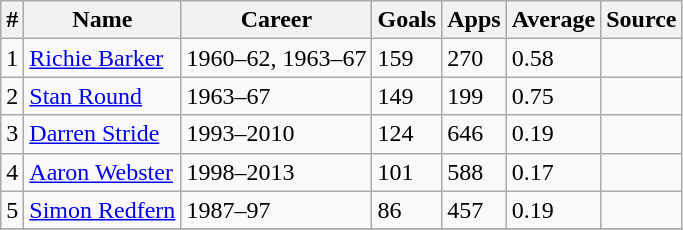<table class="wikitable">
<tr>
<th>#</th>
<th>Name</th>
<th>Career</th>
<th>Goals</th>
<th>Apps</th>
<th>Average</th>
<th>Source</th>
</tr>
<tr>
<td>1</td>
<td> <a href='#'>Richie Barker</a></td>
<td>1960–62, 1963–67</td>
<td>159</td>
<td>270</td>
<td>0.58</td>
<td></td>
</tr>
<tr>
<td>2</td>
<td> <a href='#'>Stan Round</a></td>
<td>1963–67</td>
<td>149</td>
<td>199</td>
<td>0.75</td>
<td></td>
</tr>
<tr>
<td>3</td>
<td> <a href='#'>Darren Stride</a></td>
<td>1993–2010</td>
<td>124</td>
<td>646</td>
<td>0.19</td>
<td></td>
</tr>
<tr>
<td>4</td>
<td> <a href='#'>Aaron Webster</a></td>
<td>1998–2013</td>
<td>101</td>
<td>588</td>
<td>0.17</td>
<td></td>
</tr>
<tr>
<td>5</td>
<td> <a href='#'>Simon Redfern</a></td>
<td>1987–97</td>
<td>86</td>
<td>457</td>
<td>0.19</td>
<td></td>
</tr>
<tr>
</tr>
</table>
